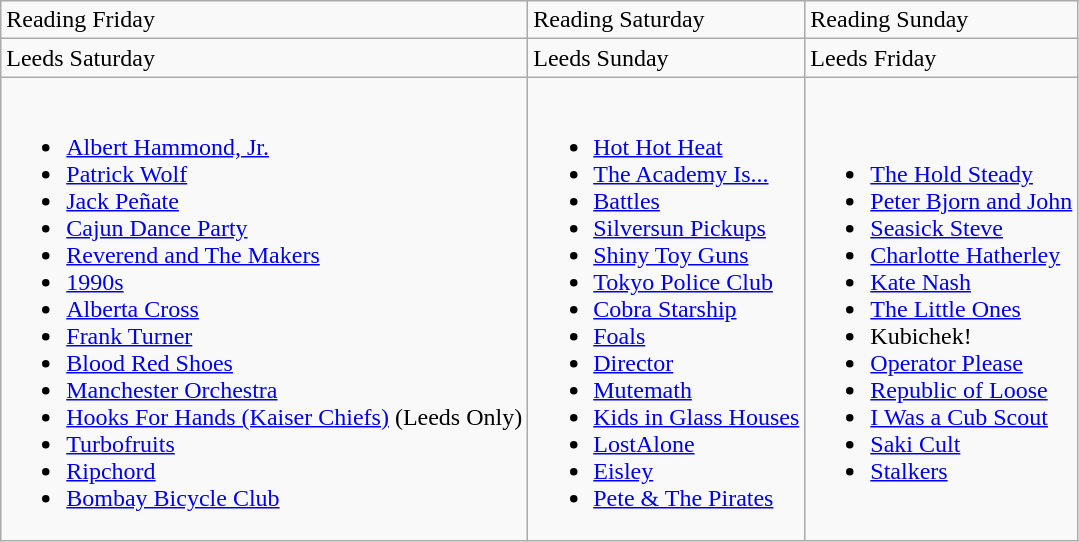<table class="wikitable">
<tr>
<td>Reading Friday</td>
<td>Reading Saturday</td>
<td>Reading Sunday</td>
</tr>
<tr>
<td>Leeds Saturday</td>
<td>Leeds Sunday</td>
<td>Leeds Friday</td>
</tr>
<tr>
<td><br><ul><li><a href='#'>Albert Hammond, Jr.</a></li><li><a href='#'>Patrick Wolf</a></li><li><a href='#'>Jack Peñate</a></li><li><a href='#'>Cajun Dance Party</a></li><li><a href='#'>Reverend and The Makers</a></li><li><a href='#'>1990s</a></li><li><a href='#'>Alberta Cross</a></li><li><a href='#'>Frank Turner</a></li><li><a href='#'>Blood Red Shoes</a></li><li><a href='#'>Manchester Orchestra</a></li><li><a href='#'>Hooks For Hands (Kaiser Chiefs)</a> (Leeds Only)</li><li><a href='#'>Turbofruits</a></li><li><a href='#'>Ripchord</a></li><li><a href='#'>Bombay Bicycle Club</a></li></ul></td>
<td><br><ul><li><a href='#'>Hot Hot Heat</a></li><li><a href='#'>The Academy Is...</a></li><li><a href='#'>Battles</a></li><li><a href='#'>Silversun Pickups</a></li><li><a href='#'>Shiny Toy Guns</a></li><li><a href='#'>Tokyo Police Club</a></li><li><a href='#'>Cobra Starship</a></li><li><a href='#'>Foals</a></li><li><a href='#'>Director</a></li><li><a href='#'>Mutemath</a></li><li><a href='#'>Kids in Glass Houses</a></li><li><a href='#'>LostAlone</a></li><li><a href='#'>Eisley</a></li><li><a href='#'>Pete & The Pirates</a></li></ul></td>
<td><br><ul><li><a href='#'>The Hold Steady</a></li><li><a href='#'>Peter Bjorn and John</a></li><li><a href='#'>Seasick Steve</a></li><li><a href='#'>Charlotte Hatherley</a></li><li><a href='#'>Kate Nash</a></li><li><a href='#'>The Little Ones</a></li><li>Kubichek!</li><li><a href='#'>Operator Please</a></li><li><a href='#'>Republic of Loose</a></li><li><a href='#'>I Was a Cub Scout</a></li><li><a href='#'>Saki Cult</a></li><li><a href='#'>Stalkers</a></li></ul></td>
</tr>
</table>
